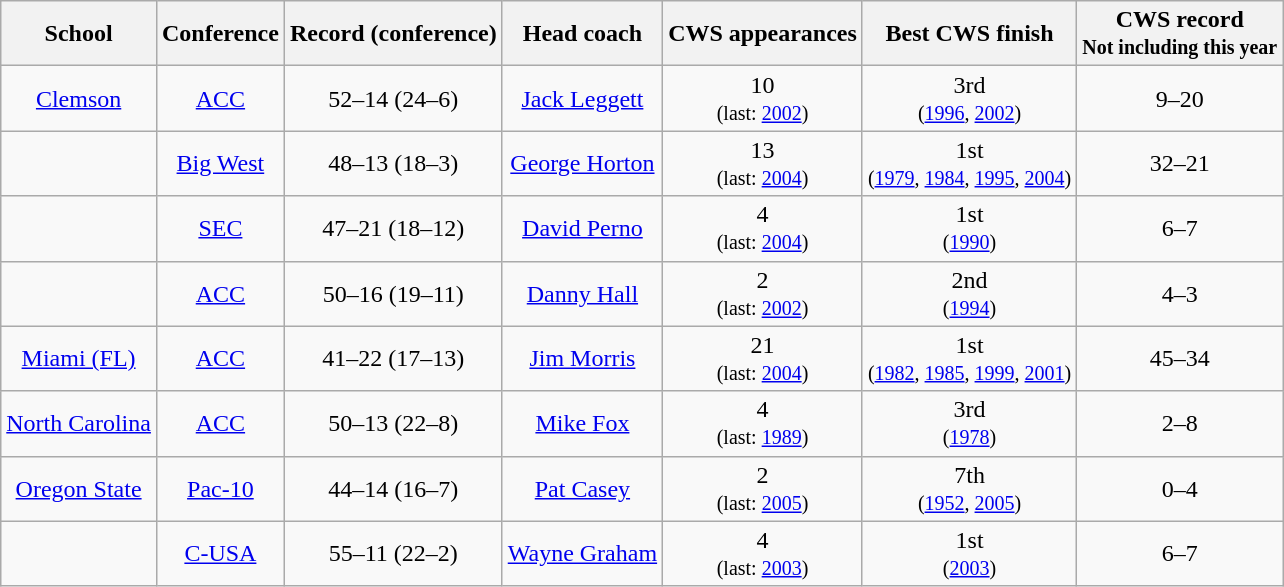<table class="wikitable">
<tr>
<th>School</th>
<th>Conference</th>
<th>Record (conference)</th>
<th>Head coach</th>
<th>CWS appearances</th>
<th>Best CWS finish</th>
<th>CWS record<br><small>Not including this year</small></th>
</tr>
<tr align=center>
<td><a href='#'>Clemson</a></td>
<td><a href='#'>ACC</a></td>
<td>52–14 (24–6)</td>
<td><a href='#'>Jack Leggett</a></td>
<td>10<br><small>(last: <a href='#'>2002</a>)</small></td>
<td>3rd<br><small>(<a href='#'>1996</a>, <a href='#'>2002</a>)</small></td>
<td>9–20</td>
</tr>
<tr align=center>
<td></td>
<td><a href='#'>Big West</a></td>
<td>48–13 (18–3)</td>
<td><a href='#'>George Horton</a></td>
<td>13<br><small>(last: <a href='#'>2004</a>)</small></td>
<td>1st<br><small>(<a href='#'>1979</a>, <a href='#'>1984</a>, <a href='#'>1995</a>, <a href='#'>2004</a>)</small></td>
<td>32–21</td>
</tr>
<tr align=center>
<td></td>
<td><a href='#'>SEC</a></td>
<td>47–21 (18–12)</td>
<td><a href='#'>David Perno</a></td>
<td>4<br><small>(last: <a href='#'>2004</a>)</small></td>
<td>1st<br><small>(<a href='#'>1990</a>)</small></td>
<td>6–7</td>
</tr>
<tr align=center>
<td></td>
<td><a href='#'>ACC</a></td>
<td>50–16 (19–11)</td>
<td><a href='#'>Danny Hall</a></td>
<td>2<br><small>(last: <a href='#'>2002</a>)</small></td>
<td>2nd<br><small>(<a href='#'>1994</a>)</small></td>
<td>4–3</td>
</tr>
<tr align=center>
<td><a href='#'>Miami (FL)</a></td>
<td><a href='#'>ACC</a></td>
<td>41–22 (17–13)</td>
<td><a href='#'>Jim Morris</a></td>
<td>21<br><small>(last: <a href='#'>2004</a>)</small></td>
<td>1st<br><small>(<a href='#'>1982</a>, <a href='#'>1985</a>, <a href='#'>1999</a>, <a href='#'>2001</a>)</small></td>
<td>45–34</td>
</tr>
<tr align=center>
<td><a href='#'>North Carolina</a></td>
<td><a href='#'>ACC</a></td>
<td>50–13 (22–8)</td>
<td><a href='#'>Mike Fox</a></td>
<td>4<br><small>(last: <a href='#'>1989</a>)</small></td>
<td>3rd<br><small>(<a href='#'>1978</a>)</small></td>
<td>2–8</td>
</tr>
<tr align=center>
<td><a href='#'>Oregon State</a></td>
<td><a href='#'>Pac-10</a></td>
<td>44–14 (16–7)</td>
<td><a href='#'>Pat Casey</a></td>
<td>2<br><small>(last: <a href='#'>2005</a>)</small></td>
<td>7th<br><small>(<a href='#'>1952</a>, <a href='#'>2005</a>)</small></td>
<td>0–4</td>
</tr>
<tr align=center>
<td></td>
<td><a href='#'>C-USA</a></td>
<td>55–11 (22–2)</td>
<td><a href='#'>Wayne Graham</a></td>
<td>4<br><small>(last: <a href='#'>2003</a>)</small></td>
<td>1st<br><small>(<a href='#'>2003</a>)</small></td>
<td>6–7</td>
</tr>
</table>
